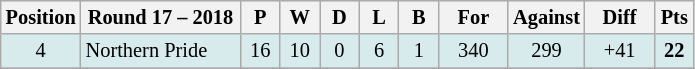<table class="wikitable" style="text-align:center; font-size:85%;">
<tr style="background: #d7ebed;">
<th width="40" abbr="Position">Position</th>
<th width="100">Round 17 – 2018</th>
<th width="20" abbr="Played">P</th>
<th width="20" abbr="Won">W</th>
<th width="20" abbr="Drawn">D</th>
<th width="20" abbr="Lost">L</th>
<th width="20" abbr="Bye">B</th>
<th width="40" abbr="Points for">For</th>
<th width="40" abbr="Points against">Against</th>
<th width="40" abbr="Points difference">Diff</th>
<th width=20 abbr="Points">Pts</th>
</tr>
<tr style="background: #d7ebed;">
<td>4</td>
<td style="text-align:left;"> Northern Pride</td>
<td>16</td>
<td>10</td>
<td>0</td>
<td>6</td>
<td>1</td>
<td>340</td>
<td>299</td>
<td>+41</td>
<td><strong>22</strong></td>
</tr>
<tr>
</tr>
</table>
